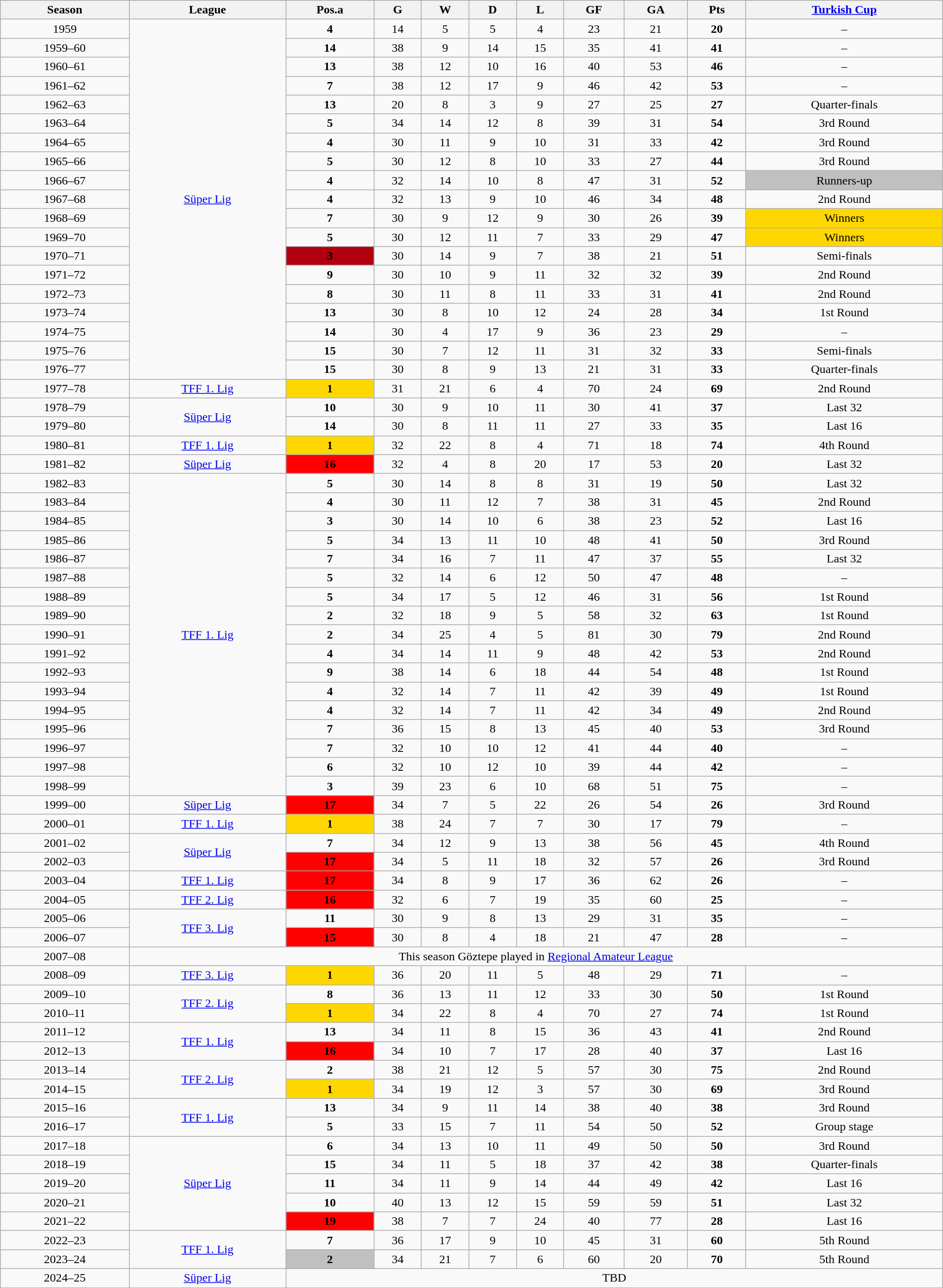<table class="wikitable" style="text-align:center; font-size:100%; width:100%">
<tr>
<th style=>Season</th>
<th style=>League</th>
<th style=>Pos.a</th>
<th style=>G</th>
<th style=>W</th>
<th style=>D</th>
<th style=>L</th>
<th style=>GF</th>
<th style=>GA</th>
<th style=>Pts</th>
<th style=><a href='#'>Turkish Cup</a></th>
</tr>
<tr>
<td>1959</td>
<td rowspan="19"><a href='#'>Süper Lig</a></td>
<td><strong>4</strong></td>
<td>14</td>
<td>5</td>
<td>5</td>
<td>4</td>
<td>23</td>
<td>21</td>
<td><strong>20</strong></td>
<td>–</td>
</tr>
<tr>
<td>1959–60</td>
<td><strong>14</strong></td>
<td>38</td>
<td>9</td>
<td>14</td>
<td>15</td>
<td>35</td>
<td>41</td>
<td><strong>41</strong></td>
<td>–</td>
</tr>
<tr>
<td>1960–61</td>
<td><strong>13</strong></td>
<td>38</td>
<td>12</td>
<td>10</td>
<td>16</td>
<td>40</td>
<td>53</td>
<td><strong>46</strong></td>
<td>–</td>
</tr>
<tr>
<td>1961–62</td>
<td><strong>7</strong></td>
<td>38</td>
<td>12</td>
<td>17</td>
<td>9</td>
<td>46</td>
<td>42</td>
<td><strong>53</strong></td>
<td>–</td>
</tr>
<tr>
<td>1962–63</td>
<td><strong>13</strong></td>
<td>20</td>
<td>8</td>
<td>3</td>
<td>9</td>
<td>27</td>
<td>25</td>
<td><strong>27</strong></td>
<td>Quarter-finals</td>
</tr>
<tr>
<td>1963–64</td>
<td><strong>5</strong></td>
<td>34</td>
<td>14</td>
<td>12</td>
<td>8</td>
<td>39</td>
<td>31</td>
<td><strong>54</strong></td>
<td>3rd Round</td>
</tr>
<tr>
<td>1964–65</td>
<td><strong>4</strong></td>
<td>30</td>
<td>11</td>
<td>9</td>
<td>10</td>
<td>31</td>
<td>33</td>
<td><strong>42</strong></td>
<td>3rd Round</td>
</tr>
<tr>
<td>1965–66</td>
<td><strong>5</strong></td>
<td>30</td>
<td>12</td>
<td>8</td>
<td>10</td>
<td>33</td>
<td>27</td>
<td><strong>44</strong></td>
<td>3rd Round</td>
</tr>
<tr>
<td>1966–67</td>
<td><strong>4</strong></td>
<td>32</td>
<td>14</td>
<td>10</td>
<td>8</td>
<td>47</td>
<td>31</td>
<td><strong>52</strong></td>
<td bgcolor=silver>Runners-up</td>
</tr>
<tr>
<td>1967–68</td>
<td><strong>4</strong></td>
<td>32</td>
<td>13</td>
<td>9</td>
<td>10</td>
<td>46</td>
<td>34</td>
<td><strong>48</strong></td>
<td>2nd Round</td>
</tr>
<tr>
<td>1968–69</td>
<td><strong>7</strong></td>
<td>30</td>
<td>9</td>
<td>12</td>
<td>9</td>
<td>30</td>
<td>26</td>
<td><strong>39</strong></td>
<td bgcolor=gold>Winners</td>
</tr>
<tr>
<td>1969–70</td>
<td><strong>5</strong></td>
<td>30</td>
<td>12</td>
<td>11</td>
<td>7</td>
<td>33</td>
<td>29</td>
<td><strong>47</strong></td>
<td bgcolor=gold>Winners</td>
</tr>
<tr>
<td>1970–71</td>
<td bgcolor=bronze><strong>3</strong></td>
<td>30</td>
<td>14</td>
<td>9</td>
<td>7</td>
<td>38</td>
<td>21</td>
<td><strong>51</strong></td>
<td>Semi-finals</td>
</tr>
<tr>
<td>1971–72</td>
<td><strong>9</strong></td>
<td>30</td>
<td>10</td>
<td>9</td>
<td>11</td>
<td>32</td>
<td>32</td>
<td><strong>39</strong></td>
<td>2nd Round</td>
</tr>
<tr>
<td>1972–73</td>
<td><strong>8</strong></td>
<td>30</td>
<td>11</td>
<td>8</td>
<td>11</td>
<td>33</td>
<td>31</td>
<td><strong>41</strong></td>
<td>2nd Round</td>
</tr>
<tr>
<td>1973–74</td>
<td><strong>13</strong></td>
<td>30</td>
<td>8</td>
<td>10</td>
<td>12</td>
<td>24</td>
<td>28</td>
<td><strong>34</strong></td>
<td>1st Round</td>
</tr>
<tr>
<td>1974–75</td>
<td><strong>14</strong></td>
<td>30</td>
<td>4</td>
<td>17</td>
<td>9</td>
<td>36</td>
<td>23</td>
<td><strong>29</strong></td>
<td>–</td>
</tr>
<tr>
<td>1975–76</td>
<td><strong>15</strong></td>
<td>30</td>
<td>7</td>
<td>12</td>
<td>11</td>
<td>31</td>
<td>32</td>
<td><strong>33</strong></td>
<td>Semi-finals</td>
</tr>
<tr>
<td>1976–77</td>
<td><strong>15</strong></td>
<td>30</td>
<td>8</td>
<td>9</td>
<td>13</td>
<td>21</td>
<td>31</td>
<td><strong>33</strong></td>
<td>Quarter-finals</td>
</tr>
<tr>
<td>1977–78</td>
<td><a href='#'>TFF 1. Lig</a></td>
<td bgcolor=gold><strong>1</strong></td>
<td>31</td>
<td>21</td>
<td>6</td>
<td>4</td>
<td>70</td>
<td>24</td>
<td><strong>69</strong></td>
<td>2nd Round</td>
</tr>
<tr>
<td>1978–79</td>
<td rowspan="2"><a href='#'>Süper Lig</a></td>
<td><strong>10</strong></td>
<td>30</td>
<td>9</td>
<td>10</td>
<td>11</td>
<td>30</td>
<td>41</td>
<td><strong>37</strong></td>
<td>Last 32</td>
</tr>
<tr>
<td>1979–80</td>
<td><strong>14</strong></td>
<td>30</td>
<td>8</td>
<td>11</td>
<td>11</td>
<td>27</td>
<td>33</td>
<td><strong>35</strong></td>
<td>Last 16</td>
</tr>
<tr>
<td>1980–81</td>
<td><a href='#'>TFF 1. Lig</a></td>
<td bgcolor=gold><strong>1</strong></td>
<td>32</td>
<td>22</td>
<td>8</td>
<td>4</td>
<td>71</td>
<td>18</td>
<td><strong>74</strong></td>
<td>4th Round</td>
</tr>
<tr>
<td>1981–82</td>
<td><a href='#'>Süper Lig</a></td>
<td bgcolor=red><strong>16</strong></td>
<td>32</td>
<td>4</td>
<td>8</td>
<td>20</td>
<td>17</td>
<td>53</td>
<td><strong>20</strong></td>
<td>Last 32</td>
</tr>
<tr>
<td>1982–83</td>
<td rowspan="17"><a href='#'>TFF 1. Lig</a></td>
<td><strong>5</strong></td>
<td>30</td>
<td>14</td>
<td>8</td>
<td>8</td>
<td>31</td>
<td>19</td>
<td><strong>50</strong></td>
<td>Last 32</td>
</tr>
<tr>
<td>1983–84</td>
<td><strong>4</strong></td>
<td>30</td>
<td>11</td>
<td>12</td>
<td>7</td>
<td>38</td>
<td>31</td>
<td><strong>45</strong></td>
<td>2nd Round</td>
</tr>
<tr>
<td>1984–85</td>
<td><strong>3</strong></td>
<td>30</td>
<td>14</td>
<td>10</td>
<td>6</td>
<td>38</td>
<td>23</td>
<td><strong>52</strong></td>
<td>Last 16</td>
</tr>
<tr>
<td>1985–86</td>
<td><strong>5</strong></td>
<td>34</td>
<td>13</td>
<td>11</td>
<td>10</td>
<td>48</td>
<td>41</td>
<td><strong>50</strong></td>
<td>3rd Round</td>
</tr>
<tr>
<td>1986–87</td>
<td><strong>7</strong></td>
<td>34</td>
<td>16</td>
<td>7</td>
<td>11</td>
<td>47</td>
<td>37</td>
<td><strong>55</strong></td>
<td>Last 32</td>
</tr>
<tr>
<td>1987–88</td>
<td><strong>5</strong></td>
<td>32</td>
<td>14</td>
<td>6</td>
<td>12</td>
<td>50</td>
<td>47</td>
<td><strong>48</strong></td>
<td>–</td>
</tr>
<tr>
<td>1988–89</td>
<td><strong>5</strong></td>
<td>34</td>
<td>17</td>
<td>5</td>
<td>12</td>
<td>46</td>
<td>31</td>
<td><strong>56</strong></td>
<td>1st Round</td>
</tr>
<tr>
<td>1989–90</td>
<td><strong>2</strong></td>
<td>32</td>
<td>18</td>
<td>9</td>
<td>5</td>
<td>58</td>
<td>32</td>
<td><strong>63</strong></td>
<td>1st Round</td>
</tr>
<tr>
<td>1990–91</td>
<td><strong>2</strong></td>
<td>34</td>
<td>25</td>
<td>4</td>
<td>5</td>
<td>81</td>
<td>30</td>
<td><strong>79</strong></td>
<td>2nd Round</td>
</tr>
<tr>
<td>1991–92</td>
<td><strong>4</strong></td>
<td>34</td>
<td>14</td>
<td>11</td>
<td>9</td>
<td>48</td>
<td>42</td>
<td><strong>53</strong></td>
<td>2nd Round</td>
</tr>
<tr>
<td>1992–93</td>
<td><strong>9</strong></td>
<td>38</td>
<td>14</td>
<td>6</td>
<td>18</td>
<td>44</td>
<td>54</td>
<td><strong>48</strong></td>
<td>1st Round</td>
</tr>
<tr>
<td>1993–94</td>
<td><strong>4</strong></td>
<td>32</td>
<td>14</td>
<td>7</td>
<td>11</td>
<td>42</td>
<td>39</td>
<td><strong>49</strong></td>
<td>1st Round</td>
</tr>
<tr>
<td>1994–95</td>
<td><strong>4</strong></td>
<td>32</td>
<td>14</td>
<td>7</td>
<td>11</td>
<td>42</td>
<td>34</td>
<td><strong>49</strong></td>
<td>2nd Round</td>
</tr>
<tr>
<td>1995–96</td>
<td><strong>7</strong></td>
<td>36</td>
<td>15</td>
<td>8</td>
<td>13</td>
<td>45</td>
<td>40</td>
<td><strong>53</strong></td>
<td>3rd Round</td>
</tr>
<tr>
<td>1996–97</td>
<td><strong>7</strong></td>
<td>32</td>
<td>10</td>
<td>10</td>
<td>12</td>
<td>41</td>
<td>44</td>
<td><strong>40</strong></td>
<td>–</td>
</tr>
<tr>
<td>1997–98</td>
<td><strong>6</strong></td>
<td>32</td>
<td>10</td>
<td>12</td>
<td>10</td>
<td>39</td>
<td>44</td>
<td><strong>42</strong></td>
<td>–</td>
</tr>
<tr>
<td>1998–99</td>
<td><strong>3</strong></td>
<td>39</td>
<td>23</td>
<td>6</td>
<td>10</td>
<td>68</td>
<td>51</td>
<td><strong>75</strong></td>
<td>–</td>
</tr>
<tr>
<td>1999–00</td>
<td><a href='#'>Süper Lig</a></td>
<td bgcolor=red><strong>17</strong></td>
<td>34</td>
<td>7</td>
<td>5</td>
<td>22</td>
<td>26</td>
<td>54</td>
<td><strong>26</strong></td>
<td>3rd Round</td>
</tr>
<tr>
<td>2000–01</td>
<td><a href='#'>TFF 1. Lig</a></td>
<td bgcolor=gold><strong>1</strong></td>
<td>38</td>
<td>24</td>
<td>7</td>
<td>7</td>
<td>30</td>
<td>17</td>
<td><strong>79</strong></td>
<td>–</td>
</tr>
<tr>
<td>2001–02</td>
<td rowspan="2"><a href='#'>Süper Lig</a></td>
<td><strong>7</strong></td>
<td>34</td>
<td>12</td>
<td>9</td>
<td>13</td>
<td>38</td>
<td>56</td>
<td><strong>45</strong></td>
<td>4th Round</td>
</tr>
<tr>
<td>2002–03</td>
<td bgcolor=red><strong>17</strong></td>
<td>34</td>
<td>5</td>
<td>11</td>
<td>18</td>
<td>32</td>
<td>57</td>
<td><strong>26</strong></td>
<td>3rd Round</td>
</tr>
<tr>
<td>2003–04</td>
<td><a href='#'>TFF 1. Lig</a></td>
<td bgcolor=red><strong>17</strong></td>
<td>34</td>
<td>8</td>
<td>9</td>
<td>17</td>
<td>36</td>
<td>62</td>
<td><strong>26</strong></td>
<td>–</td>
</tr>
<tr>
<td>2004–05</td>
<td><a href='#'>TFF 2. Lig</a></td>
<td bgcolor=red><strong>16</strong></td>
<td>32</td>
<td>6</td>
<td>7</td>
<td>19</td>
<td>35</td>
<td>60</td>
<td><strong>25</strong></td>
<td>–</td>
</tr>
<tr>
<td>2005–06</td>
<td rowspan="2"><a href='#'>TFF 3. Lig</a></td>
<td><strong>11</strong></td>
<td>30</td>
<td>9</td>
<td>8</td>
<td>13</td>
<td>29</td>
<td>31</td>
<td><strong>35</strong></td>
<td>–</td>
</tr>
<tr>
<td>2006–07</td>
<td bgcolor=red><strong>15</strong></td>
<td>30</td>
<td>8</td>
<td>4</td>
<td>18</td>
<td>21</td>
<td>47</td>
<td><strong>28</strong></td>
<td>–</td>
</tr>
<tr>
<td>2007–08</td>
<td colspan="12">This season Göztepe played in <a href='#'>Regional Amateur League</a></td>
</tr>
<tr>
<td>2008–09</td>
<td><a href='#'>TFF 3. Lig</a></td>
<td bgcolor=gold><strong>1</strong></td>
<td>36</td>
<td>20</td>
<td>11</td>
<td>5</td>
<td>48</td>
<td>29</td>
<td><strong>71</strong></td>
<td>–</td>
</tr>
<tr>
<td>2009–10</td>
<td rowspan="2"><a href='#'>TFF 2. Lig</a></td>
<td><strong>8</strong></td>
<td>36</td>
<td>13</td>
<td>11</td>
<td>12</td>
<td>33</td>
<td>30</td>
<td><strong>50</strong></td>
<td>1st Round</td>
</tr>
<tr>
<td>2010–11</td>
<td bgcolor=gold><strong>1</strong></td>
<td>34</td>
<td>22</td>
<td>8</td>
<td>4</td>
<td>70</td>
<td>27</td>
<td><strong>74</strong></td>
<td>1st Round</td>
</tr>
<tr>
<td>2011–12</td>
<td rowspan="2"><a href='#'>TFF 1. Lig</a></td>
<td><strong>13</strong></td>
<td>34</td>
<td>11</td>
<td>8</td>
<td>15</td>
<td>36</td>
<td>43</td>
<td><strong>41</strong></td>
<td>2nd Round</td>
</tr>
<tr>
<td>2012–13</td>
<td bgcolor=red><strong>16</strong></td>
<td>34</td>
<td>10</td>
<td>7</td>
<td>17</td>
<td>28</td>
<td>40</td>
<td><strong>37</strong></td>
<td>Last 16</td>
</tr>
<tr>
<td>2013–14</td>
<td rowspan="2"><a href='#'>TFF 2. Lig</a></td>
<td><strong>2</strong></td>
<td>38</td>
<td>21</td>
<td>12</td>
<td>5</td>
<td>57</td>
<td>30</td>
<td><strong>75</strong></td>
<td>2nd Round</td>
</tr>
<tr>
<td>2014–15</td>
<td bgcolor=gold><strong>1</strong></td>
<td>34</td>
<td>19</td>
<td>12</td>
<td>3</td>
<td>57</td>
<td>30</td>
<td><strong>69</strong></td>
<td>3rd Round</td>
</tr>
<tr>
<td>2015–16</td>
<td rowspan="2"><a href='#'>TFF 1. Lig</a></td>
<td><strong>13</strong></td>
<td>34</td>
<td>9</td>
<td>11</td>
<td>14</td>
<td>38</td>
<td>40</td>
<td><strong>38</strong></td>
<td>3rd Round</td>
</tr>
<tr>
<td>2016–17</td>
<td><strong>5</strong></td>
<td>33</td>
<td>15</td>
<td>7</td>
<td>11</td>
<td>54</td>
<td>50</td>
<td><strong>52</strong></td>
<td>Group stage</td>
</tr>
<tr>
<td>2017–18</td>
<td rowspan="5"><a href='#'>Süper Lig</a></td>
<td><strong>6</strong></td>
<td>34</td>
<td>13</td>
<td>10</td>
<td>11</td>
<td>49</td>
<td>50</td>
<td><strong>50</strong></td>
<td>3rd Round</td>
</tr>
<tr>
<td>2018–19</td>
<td><strong>15</strong></td>
<td>34</td>
<td>11</td>
<td>5</td>
<td>18</td>
<td>37</td>
<td>42</td>
<td><strong>38</strong></td>
<td>Quarter-finals</td>
</tr>
<tr>
<td>2019–20</td>
<td><strong>11</strong></td>
<td>34</td>
<td>11</td>
<td>9</td>
<td>14</td>
<td>44</td>
<td>49</td>
<td><strong>42</strong></td>
<td>Last 16</td>
</tr>
<tr>
<td>2020–21</td>
<td><strong>10</strong></td>
<td>40</td>
<td>13</td>
<td>12</td>
<td>15</td>
<td>59</td>
<td>59</td>
<td><strong>51</strong></td>
<td>Last 32</td>
</tr>
<tr>
<td>2021–22</td>
<td bgcolor=red><strong>19</strong></td>
<td>38</td>
<td>7</td>
<td>7</td>
<td>24</td>
<td>40</td>
<td>77</td>
<td><strong>28</strong></td>
<td>Last 16</td>
</tr>
<tr>
<td>2022–23</td>
<td rowspan="2"><a href='#'>TFF 1. Lig</a></td>
<td><strong>7</strong></td>
<td>36</td>
<td>17</td>
<td>9</td>
<td>10</td>
<td>45</td>
<td>31</td>
<td><strong>60</strong></td>
<td>5th Round</td>
</tr>
<tr>
<td>2023–24</td>
<td bgcolor=silver><strong>2</strong></td>
<td>34</td>
<td>21</td>
<td>7</td>
<td>6</td>
<td>60</td>
<td>20</td>
<td><strong>70</strong></td>
<td>5th Round</td>
</tr>
<tr>
<td>2024–25</td>
<td><a href='#'>Süper Lig</a></td>
<td colspan="9">TBD</td>
</tr>
<tr>
</tr>
</table>
